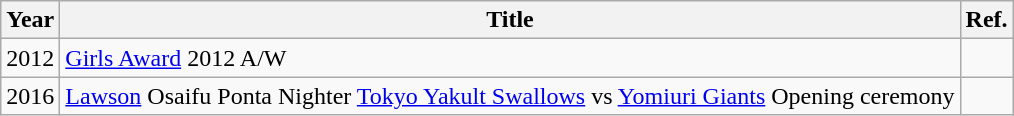<table class="wikitable">
<tr>
<th>Year</th>
<th>Title</th>
<th>Ref.</th>
</tr>
<tr>
<td>2012</td>
<td><a href='#'>Girls Award</a> 2012 A/W</td>
<td></td>
</tr>
<tr>
<td>2016</td>
<td><a href='#'>Lawson</a> Osaifu Ponta Nighter <a href='#'>Tokyo Yakult Swallows</a> vs <a href='#'>Yomiuri Giants</a> Opening ceremony</td>
<td></td>
</tr>
</table>
